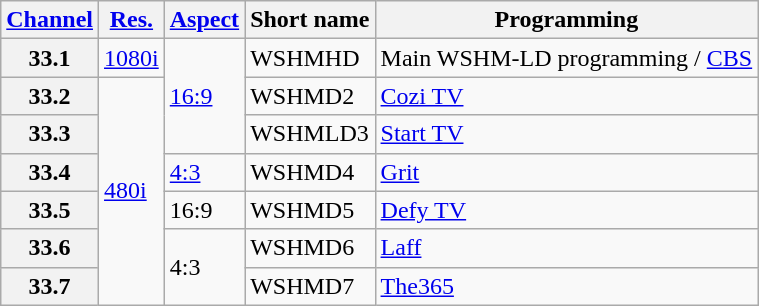<table class="wikitable">
<tr>
<th scope = "col"><a href='#'>Channel</a></th>
<th scope = "col"><a href='#'>Res.</a></th>
<th scope = "col"><a href='#'>Aspect</a></th>
<th scope = "col">Short name</th>
<th scope = "col">Programming</th>
</tr>
<tr>
<th scope = "row">33.1</th>
<td><a href='#'>1080i</a></td>
<td rowspan="3"><a href='#'>16:9</a></td>
<td>WSHMHD</td>
<td>Main WSHM-LD programming / <a href='#'>CBS</a></td>
</tr>
<tr>
<th scope = "row">33.2</th>
<td rowspan="6"><a href='#'>480i</a></td>
<td>WSHMD2</td>
<td><a href='#'>Cozi TV</a></td>
</tr>
<tr>
<th scope = "row">33.3</th>
<td>WSHMLD3</td>
<td><a href='#'>Start TV</a></td>
</tr>
<tr>
<th scope = "row">33.4</th>
<td><a href='#'>4:3</a></td>
<td>WSHMD4</td>
<td><a href='#'>Grit</a></td>
</tr>
<tr>
<th scope = "row">33.5</th>
<td>16:9</td>
<td>WSHMD5</td>
<td><a href='#'>Defy TV</a></td>
</tr>
<tr>
<th scope = "row">33.6</th>
<td rowspan="2">4:3</td>
<td>WSHMD6</td>
<td><a href='#'>Laff</a></td>
</tr>
<tr>
<th scope = "row">33.7</th>
<td>WSHMD7</td>
<td><a href='#'>The365</a></td>
</tr>
</table>
